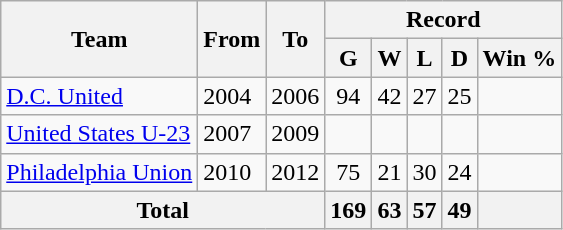<table class="wikitable" style="text-align: center;">
<tr>
<th rowspan="2">Team</th>
<th rowspan="2">From</th>
<th rowspan="2">To</th>
<th colspan="5">Record</th>
</tr>
<tr>
<th>G</th>
<th>W</th>
<th>L</th>
<th>D</th>
<th>Win %</th>
</tr>
<tr>
<td align=left><a href='#'>D.C. United</a></td>
<td align=left>2004</td>
<td align=left>2006</td>
<td>94</td>
<td>42</td>
<td>27</td>
<td>25</td>
<td></td>
</tr>
<tr>
<td align=left><a href='#'>United States U-23</a></td>
<td align=left>2007</td>
<td align=left>2009</td>
<td></td>
<td></td>
<td></td>
<td></td>
<td></td>
</tr>
<tr>
<td align=left><a href='#'>Philadelphia Union</a></td>
<td align=left>2010</td>
<td align=left>2012</td>
<td>75</td>
<td>21</td>
<td>30</td>
<td>24</td>
<td></td>
</tr>
<tr>
<th colspan="3">Total</th>
<th>169</th>
<th>63</th>
<th>57</th>
<th>49</th>
<th></th>
</tr>
</table>
